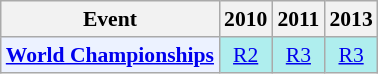<table class="wikitable" style="font-size: 90%; text-align:center">
<tr>
<th>Event</th>
<th>2010</th>
<th>2011</th>
<th>2013</th>
</tr>
<tr>
<td bgcolor="#ECF2FF"; align="left"><strong><a href='#'>World Championships</a></strong></td>
<td bgcolor=AFEEEE><a href='#'>R2</a></td>
<td bgcolor=AFEEEE><a href='#'>R3</a></td>
<td bgcolor=AFEEEE><a href='#'>R3</a></td>
</tr>
</table>
